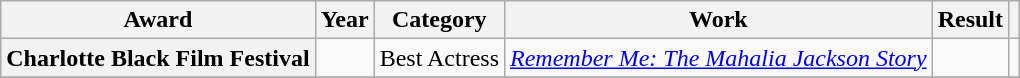<table class="wikitable sortable plainrowheaders">
<tr>
<th scope="col">Award</th>
<th scope="col">Year</th>
<th scope="col">Category</th>
<th scope="col">Work</th>
<th scope="col">Result</th>
<th scope="col" class="unsortable"></th>
</tr>
<tr>
<th scope="row" rowspan="1">Charlotte Black Film Festival</th>
<td></td>
<td>Best Actress</td>
<td><em><a href='#'>Remember Me: The Mahalia Jackson Story</a></em></td>
<td></td>
<td></td>
</tr>
<tr>
</tr>
</table>
